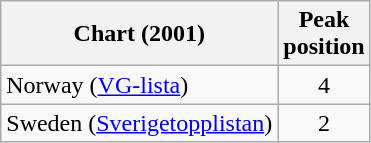<table class="wikitable">
<tr>
<th>Chart (2001)</th>
<th>Peak<br>position</th>
</tr>
<tr>
<td>Norway (<a href='#'>VG-lista</a>)</td>
<td align="center">4</td>
</tr>
<tr>
<td>Sweden (<a href='#'>Sverigetopplistan</a>)</td>
<td align="center">2</td>
</tr>
</table>
